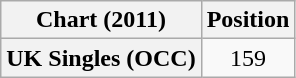<table class="wikitable plainrowheaders sortable">
<tr>
<th>Chart (2011)</th>
<th>Position</th>
</tr>
<tr>
<th scope="row">UK Singles (OCC)</th>
<td style="text-align:center;">159</td>
</tr>
</table>
